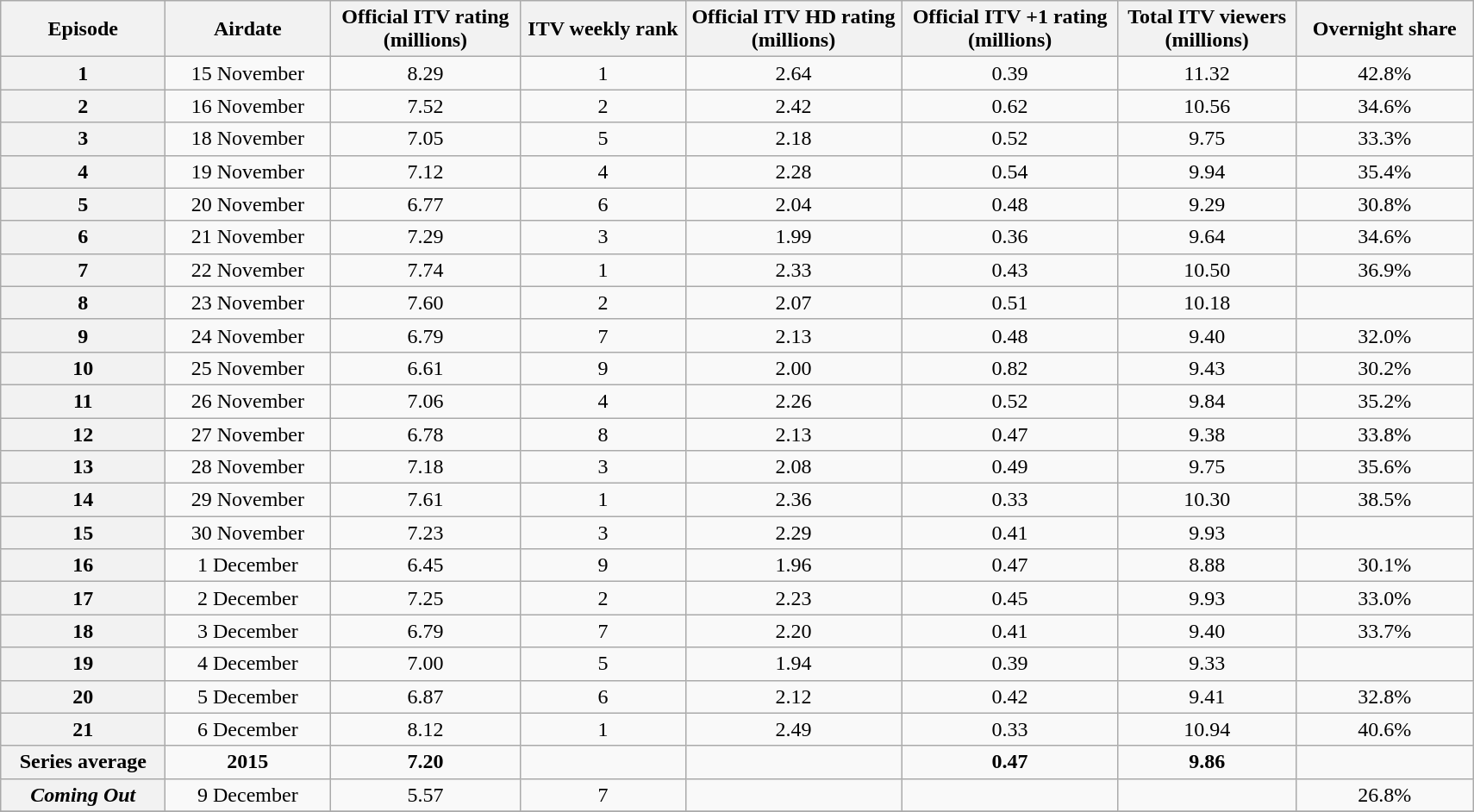<table class="wikitable" style="text-align:center; margin: 1em auto 1em auto">
<tr>
<th scope="col" style="width:120px;">Episode</th>
<th scope="col" style="width:120px;">Airdate</th>
<th scope="col" style="width:140px;">Official ITV rating<br>(millions)</th>
<th scope="col" style="width:120px;">ITV weekly rank</th>
<th scope="col" style="width:160px;">Official ITV HD rating<br>(millions)</th>
<th scope="col" style="width:160px;">Official ITV +1 rating<br>(millions)</th>
<th scope="col" style="width:130px;">Total ITV viewers<br>(millions)</th>
<th scope="col" style="width:130px;">Overnight share</th>
</tr>
<tr>
<th>1</th>
<td>15 November</td>
<td>8.29</td>
<td>1</td>
<td>2.64</td>
<td>0.39</td>
<td>11.32</td>
<td>42.8%</td>
</tr>
<tr>
<th>2</th>
<td>16 November</td>
<td>7.52</td>
<td>2</td>
<td>2.42</td>
<td>0.62</td>
<td>10.56</td>
<td>34.6%</td>
</tr>
<tr>
<th>3</th>
<td>18 November</td>
<td>7.05</td>
<td>5</td>
<td>2.18</td>
<td>0.52</td>
<td>9.75</td>
<td>33.3%</td>
</tr>
<tr>
<th>4</th>
<td>19 November</td>
<td>7.12</td>
<td>4</td>
<td>2.28</td>
<td>0.54</td>
<td>9.94</td>
<td>35.4%</td>
</tr>
<tr>
<th>5</th>
<td>20 November</td>
<td>6.77</td>
<td>6</td>
<td>2.04</td>
<td>0.48</td>
<td>9.29</td>
<td>30.8%</td>
</tr>
<tr>
<th>6</th>
<td>21 November</td>
<td>7.29</td>
<td>3</td>
<td>1.99</td>
<td>0.36</td>
<td>9.64</td>
<td>34.6%</td>
</tr>
<tr>
<th>7</th>
<td>22 November</td>
<td>7.74</td>
<td>1</td>
<td>2.33</td>
<td>0.43</td>
<td>10.50</td>
<td>36.9%</td>
</tr>
<tr>
<th>8</th>
<td>23 November</td>
<td>7.60</td>
<td>2</td>
<td>2.07</td>
<td>0.51</td>
<td>10.18</td>
<td></td>
</tr>
<tr>
<th>9</th>
<td>24 November</td>
<td>6.79</td>
<td>7</td>
<td>2.13</td>
<td>0.48</td>
<td>9.40</td>
<td>32.0%</td>
</tr>
<tr>
<th>10</th>
<td>25 November</td>
<td>6.61</td>
<td>9</td>
<td>2.00</td>
<td>0.82</td>
<td>9.43</td>
<td>30.2%</td>
</tr>
<tr>
<th>11</th>
<td>26 November</td>
<td>7.06</td>
<td>4</td>
<td>2.26</td>
<td>0.52</td>
<td>9.84</td>
<td>35.2%</td>
</tr>
<tr>
<th>12</th>
<td>27 November</td>
<td>6.78</td>
<td>8</td>
<td>2.13</td>
<td>0.47</td>
<td>9.38</td>
<td>33.8%</td>
</tr>
<tr>
<th>13</th>
<td>28 November</td>
<td>7.18</td>
<td>3</td>
<td>2.08</td>
<td>0.49</td>
<td>9.75</td>
<td>35.6%</td>
</tr>
<tr>
<th>14</th>
<td>29 November</td>
<td>7.61</td>
<td>1</td>
<td>2.36</td>
<td>0.33</td>
<td>10.30</td>
<td>38.5%</td>
</tr>
<tr>
<th>15</th>
<td>30 November</td>
<td>7.23</td>
<td>3</td>
<td>2.29</td>
<td>0.41</td>
<td>9.93</td>
<td></td>
</tr>
<tr>
<th>16</th>
<td>1 December</td>
<td>6.45</td>
<td>9</td>
<td>1.96</td>
<td>0.47</td>
<td>8.88</td>
<td>30.1%</td>
</tr>
<tr>
<th>17</th>
<td>2 December</td>
<td>7.25</td>
<td>2</td>
<td>2.23</td>
<td>0.45</td>
<td>9.93</td>
<td>33.0%</td>
</tr>
<tr>
<th>18</th>
<td>3 December</td>
<td>6.79</td>
<td>7</td>
<td>2.20</td>
<td>0.41</td>
<td>9.40</td>
<td>33.7%</td>
</tr>
<tr>
<th>19</th>
<td>4 December</td>
<td>7.00</td>
<td>5</td>
<td>1.94</td>
<td>0.39</td>
<td>9.33</td>
<td></td>
</tr>
<tr>
<th>20</th>
<td>5 December</td>
<td>6.87</td>
<td>6</td>
<td>2.12</td>
<td>0.42</td>
<td>9.41</td>
<td>32.8%</td>
</tr>
<tr>
<th>21</th>
<td>6 December</td>
<td>8.12</td>
<td>1</td>
<td>2.49</td>
<td>0.33</td>
<td>10.94</td>
<td>40.6%</td>
</tr>
<tr>
<th><strong>Series average</strong></th>
<td><strong>2015</strong></td>
<td><strong>7.20</strong></td>
<td></td>
<td></td>
<td><strong>0.47</strong></td>
<td><strong>9.86</strong></td>
<td></td>
</tr>
<tr>
<th><strong><em>Coming Out</em></strong></th>
<td>9 December</td>
<td>5.57</td>
<td>7</td>
<td></td>
<td></td>
<td></td>
<td>26.8%</td>
</tr>
<tr>
</tr>
</table>
